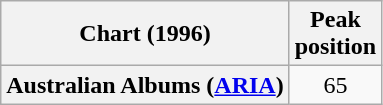<table class="wikitable plainrowheaders" style="text-align:center">
<tr>
<th scope="col">Chart (1996)</th>
<th scope="col">Peak<br>position</th>
</tr>
<tr>
<th scope="row">Australian Albums (<a href='#'>ARIA</a>)</th>
<td>65</td>
</tr>
</table>
